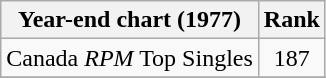<table class="wikitable">
<tr>
<th align="left">Year-end chart (1977)</th>
<th style="text-align:center;">Rank</th>
</tr>
<tr>
<td>Canada <em>RPM</em> Top Singles</td>
<td style="text-align:center;">187</td>
</tr>
<tr>
</tr>
</table>
